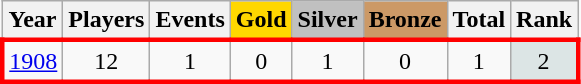<table class="wikitable sortable collapsible collapsed">
<tr>
<th>Year</th>
<th>Players</th>
<th>Events</th>
<th style="text-align:center; background-color:gold;"><strong>Gold</strong></th>
<th style="text-align:center; background-color:silver;"><strong>Silver</strong></th>
<th style="text-align:center; background-color:#c96;"><strong>Bronze</strong></th>
<th>Total</th>
<th>Rank</th>
</tr>
<tr style="text-align:center;border: 3px solid red">
<td><a href='#'>1908</a></td>
<td>12</td>
<td>1</td>
<td>0</td>
<td>1</td>
<td>0</td>
<td>1</td>
<td style="background-color:#dce5e5">2</td>
</tr>
</table>
